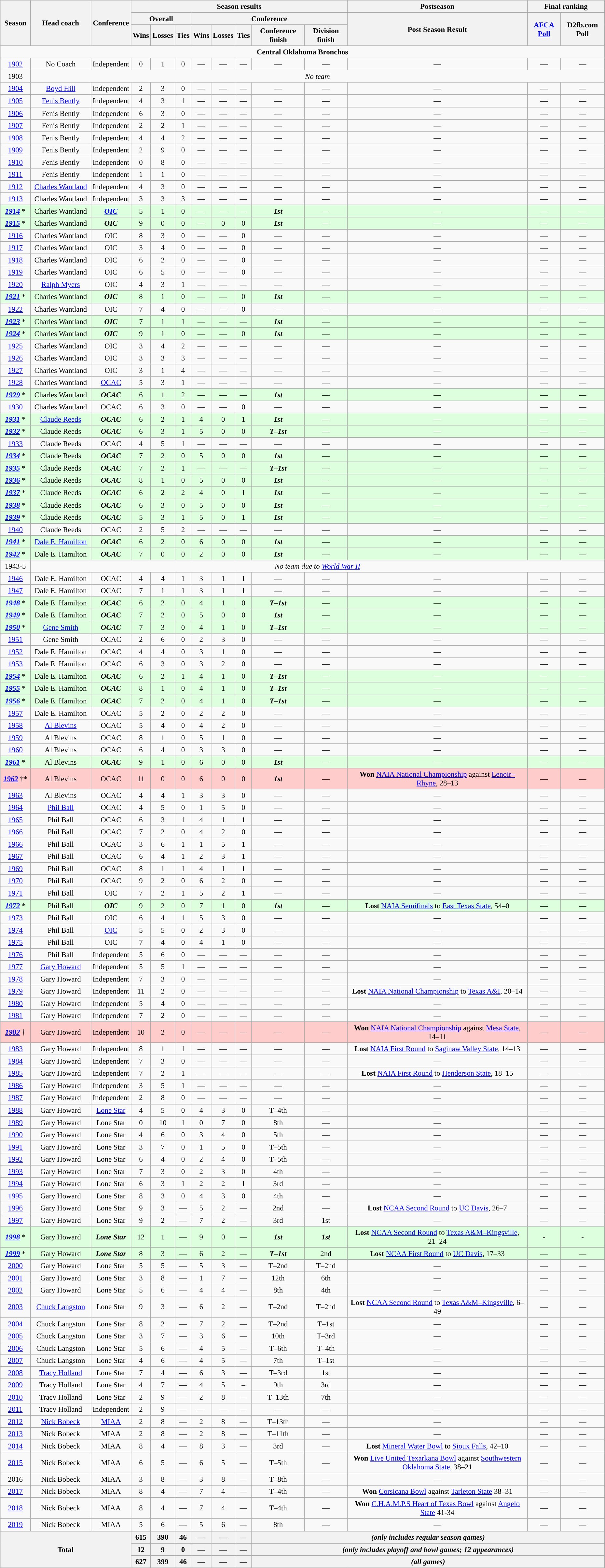<table class="wikitable" style="font-size: 95%; width:98%; text-align:center;">
<tr>
<th rowspan="3" style="width:5%;">Season</th>
<th rowspan="3" style="width:10%;">Head coach</th>
<th rowspan="3" style="width:5%;">Conference</th>
<th colspan="8">Season results</th>
<th colspan="1">Postseason</th>
<th colspan="2">Final ranking</th>
</tr>
<tr>
<th colspan="3">Overall</th>
<th colspan="5">Conference</th>
<th rowspan="2">Post Season Result</th>
<th rowspan="2"><a href='#'>AFCA Poll</a></th>
<th rowspan="2">D2fb.com Poll</th>
</tr>
<tr>
<th>Wins</th>
<th>Losses</th>
<th>Ties</th>
<th>Wins</th>
<th>Losses</th>
<th>Ties</th>
<th>Conference finish</th>
<th>Division finish<br></th>
</tr>
<tr>
<td Colspan="15"><strong>Central Oklahoma Bronchos</strong></td>
</tr>
<tr>
<td><a href='#'>1902</a></td>
<td>No Coach</td>
<td>Independent</td>
<td>0</td>
<td>1</td>
<td>0</td>
<td>—</td>
<td>—</td>
<td>—</td>
<td>—</td>
<td>—</td>
<td>—</td>
<td>—</td>
<td>—</td>
</tr>
<tr>
<td>1903</td>
<td colspan=13 align="center"><em> No team</em></td>
</tr>
<tr>
<td><a href='#'>1904</a></td>
<td><a href='#'>Boyd Hill</a></td>
<td>Independent</td>
<td>2</td>
<td>3</td>
<td>0</td>
<td>—</td>
<td>—</td>
<td>—</td>
<td>—</td>
<td>—</td>
<td>—</td>
<td>—</td>
<td>—</td>
</tr>
<tr>
<td><a href='#'>1905</a></td>
<td><a href='#'>Fenis Bently</a></td>
<td>Independent</td>
<td>4</td>
<td>3</td>
<td>1</td>
<td>—</td>
<td>—</td>
<td>—</td>
<td>—</td>
<td>—</td>
<td>—</td>
<td>—</td>
<td>—</td>
</tr>
<tr>
<td><a href='#'>1906</a></td>
<td>Fenis Bently</td>
<td>Independent</td>
<td>6</td>
<td>3</td>
<td>0</td>
<td>—</td>
<td>—</td>
<td>—</td>
<td>—</td>
<td>—</td>
<td>—</td>
<td>—</td>
<td>—</td>
</tr>
<tr>
<td><a href='#'>1907</a></td>
<td>Fenis Bently</td>
<td>Independent</td>
<td>2</td>
<td>2</td>
<td>1</td>
<td>—</td>
<td>—</td>
<td>—</td>
<td>—</td>
<td>—</td>
<td>—</td>
<td>—</td>
<td>—</td>
</tr>
<tr>
<td><a href='#'>1908</a></td>
<td>Fenis Bently</td>
<td>Independent</td>
<td>4</td>
<td>4</td>
<td>2</td>
<td>—</td>
<td>—</td>
<td>—</td>
<td>—</td>
<td>—</td>
<td>—</td>
<td>—</td>
<td>—</td>
</tr>
<tr>
<td><a href='#'>1909</a></td>
<td>Fenis Bently</td>
<td>Independent</td>
<td>2</td>
<td>9</td>
<td>0</td>
<td>—</td>
<td>—</td>
<td>—</td>
<td>—</td>
<td>—</td>
<td>—</td>
<td>—</td>
<td>—</td>
</tr>
<tr>
<td><a href='#'>1910</a></td>
<td>Fenis Bently</td>
<td>Independent</td>
<td>0</td>
<td>8</td>
<td>0</td>
<td>—</td>
<td>—</td>
<td>—</td>
<td>—</td>
<td>—</td>
<td>—</td>
<td>—</td>
<td>—</td>
</tr>
<tr>
<td><a href='#'>1911</a></td>
<td>Fenis Bently</td>
<td>Independent</td>
<td>1</td>
<td>1</td>
<td>0</td>
<td>—</td>
<td>—</td>
<td>—</td>
<td>—</td>
<td>—</td>
<td>—</td>
<td>—</td>
<td>—</td>
</tr>
<tr>
</tr>
<tr>
<td><a href='#'>1912</a></td>
<td><a href='#'>Charles Wantland</a></td>
<td>Independent</td>
<td>4</td>
<td>3</td>
<td>0</td>
<td>—</td>
<td>—</td>
<td>—</td>
<td>—</td>
<td>—</td>
<td>—</td>
<td>—</td>
<td>—</td>
</tr>
<tr>
<td><a href='#'>1913</a></td>
<td>Charles Wantland</td>
<td>Independent</td>
<td>3</td>
<td>3</td>
<td>3</td>
<td>—</td>
<td>—</td>
<td>—</td>
<td>—</td>
<td>—</td>
<td>—</td>
<td>—</td>
<td>—</td>
</tr>
<tr>
<td style="background: #ddffdd;"><a href='#'><strong><em>1914</em></strong></a> *</td>
<td style="background: #ddffdd;">Charles Wantland</td>
<td style="background: #ddffdd;"><strong><em><a href='#'>OIC</a></em></strong></td>
<td style="background: #ddffdd;">5</td>
<td style="background: #ddffdd;">1</td>
<td style="background: #ddffdd;">0</td>
<td style="background: #ddffdd;">—</td>
<td style="background: #ddffdd;">—</td>
<td style="background: #ddffdd;">—</td>
<td style="background: #ddffdd;"><strong><em>1st</em></strong></td>
<td style="background: #ddffdd;">—</td>
<td style="background: #ddffdd;">—</td>
<td style="background: #ddffdd;">—</td>
<td style="background: #ddffdd;">—</td>
</tr>
<tr>
<td style="background: #ddffdd;"><a href='#'><strong><em>1915</em></strong></a> *</td>
<td style="background: #ddffdd;">Charles Wantland</td>
<td style="background: #ddffdd;"><strong><em>OIC</em></strong></td>
<td style="background: #ddffdd;">9</td>
<td style="background: #ddffdd;">0</td>
<td style="background: #ddffdd;">0</td>
<td style="background: #ddffdd;">—</td>
<td style="background: #ddffdd;">0</td>
<td style="background: #ddffdd;">0</td>
<td style="background: #ddffdd;"><strong><em>1st</em></strong></td>
<td style="background: #ddffdd;">—</td>
<td style="background: #ddffdd;">—</td>
<td style="background: #ddffdd;">—</td>
<td style="background: #ddffdd;">—</td>
</tr>
<tr>
<td><a href='#'>1916</a></td>
<td>Charles Wantland</td>
<td>OIC</td>
<td>8</td>
<td>3</td>
<td>0</td>
<td>—</td>
<td>—</td>
<td>0</td>
<td>—</td>
<td>—</td>
<td>—</td>
<td>—</td>
<td>—</td>
</tr>
<tr>
<td><a href='#'>1917</a></td>
<td>Charles Wantland</td>
<td>OIC</td>
<td>3</td>
<td>4</td>
<td>0</td>
<td>—</td>
<td>—</td>
<td>0</td>
<td>—</td>
<td>—</td>
<td>—</td>
<td>—</td>
<td>—</td>
</tr>
<tr>
<td><a href='#'>1918</a></td>
<td>Charles Wantland</td>
<td>OIC</td>
<td>6</td>
<td>2</td>
<td>0</td>
<td>—</td>
<td>—</td>
<td>0</td>
<td>—</td>
<td>—</td>
<td>—</td>
<td>—</td>
<td>—</td>
</tr>
<tr>
<td><a href='#'>1919</a></td>
<td>Charles Wantland</td>
<td>OIC</td>
<td>6</td>
<td>5</td>
<td>0</td>
<td>—</td>
<td>—</td>
<td>0</td>
<td>—</td>
<td>—</td>
<td>—</td>
<td>—</td>
<td>—</td>
</tr>
<tr>
<td><a href='#'>1920</a></td>
<td><a href='#'>Ralph Myers</a></td>
<td>OIC</td>
<td>4</td>
<td>3</td>
<td>1</td>
<td>—</td>
<td>—</td>
<td>—</td>
<td>—</td>
<td>—</td>
<td>—</td>
<td>—</td>
<td>—</td>
</tr>
<tr>
<td style="background: #ddffdd;"><a href='#'><strong><em>1921</em></strong></a> *</td>
<td style="background: #ddffdd;">Charles Wantland</td>
<td style="background: #ddffdd;"><strong><em>OIC</em></strong></td>
<td style="background: #ddffdd;">8</td>
<td style="background: #ddffdd;">1</td>
<td style="background: #ddffdd;">0</td>
<td style="background: #ddffdd;">—</td>
<td style="background: #ddffdd;">—</td>
<td style="background: #ddffdd;">0</td>
<td style="background: #ddffdd;"><strong><em>1st</em></strong></td>
<td style="background: #ddffdd;">—</td>
<td style="background: #ddffdd;">—</td>
<td style="background: #ddffdd;">—</td>
<td style="background: #ddffdd;">—</td>
</tr>
<tr>
<td><a href='#'>1922</a></td>
<td>Charles Wantland</td>
<td>OIC</td>
<td>7</td>
<td>4</td>
<td>0</td>
<td>—</td>
<td>—</td>
<td>0</td>
<td>—</td>
<td>—</td>
<td>—</td>
<td>—</td>
<td>—</td>
</tr>
<tr>
<td style="background: #ddffdd;"><a href='#'><strong><em>1923</em></strong></a> *</td>
<td style="background: #ddffdd;">Charles Wantland</td>
<td style="background: #ddffdd;"><strong><em>OIC</em></strong></td>
<td style="background: #ddffdd;">7</td>
<td style="background: #ddffdd;">1</td>
<td style="background: #ddffdd;">1</td>
<td style="background: #ddffdd;">—</td>
<td style="background: #ddffdd;">—</td>
<td style="background: #ddffdd;">—</td>
<td style="background: #ddffdd;"><strong><em>1st</em></strong></td>
<td style="background: #ddffdd;">—</td>
<td style="background: #ddffdd;">—</td>
<td style="background: #ddffdd;">—</td>
<td style="background: #ddffdd;">—</td>
</tr>
<tr>
<td style="background: #ddffdd;"><a href='#'><strong><em>1924</em></strong></a> *</td>
<td style="background: #ddffdd;">Charles Wantland</td>
<td style="background: #ddffdd;"><strong><em>OIC</em></strong></td>
<td style="background: #ddffdd;">9</td>
<td style="background: #ddffdd;">1</td>
<td style="background: #ddffdd;">0</td>
<td style="background: #ddffdd;">—</td>
<td style="background: #ddffdd;">—</td>
<td style="background: #ddffdd;">0</td>
<td style="background: #ddffdd;"><strong><em>1st</em></strong></td>
<td style="background: #ddffdd;">—</td>
<td style="background: #ddffdd;">—</td>
<td style="background: #ddffdd;">—</td>
<td style="background: #ddffdd;">—</td>
</tr>
<tr>
<td><a href='#'>1925</a></td>
<td>Charles Wantland</td>
<td>OIC</td>
<td>3</td>
<td>4</td>
<td>2</td>
<td>—</td>
<td>—</td>
<td>—</td>
<td>—</td>
<td>—</td>
<td>—</td>
<td>—</td>
<td>—</td>
</tr>
<tr>
<td><a href='#'>1926</a></td>
<td>Charles Wantland</td>
<td>OIC</td>
<td>3</td>
<td>3</td>
<td>3</td>
<td>—</td>
<td>—</td>
<td>—</td>
<td>—</td>
<td>—</td>
<td>—</td>
<td>—</td>
<td>—</td>
</tr>
<tr>
<td><a href='#'>1927</a></td>
<td>Charles Wantland</td>
<td>OIC</td>
<td>3</td>
<td>1</td>
<td>4</td>
<td>—</td>
<td>—</td>
<td>—</td>
<td>—</td>
<td>—</td>
<td>—</td>
<td>—</td>
<td>—</td>
</tr>
<tr>
<td><a href='#'>1928</a></td>
<td>Charles Wantland</td>
<td><a href='#'>OCAC</a></td>
<td>5</td>
<td>3</td>
<td>1</td>
<td>—</td>
<td>—</td>
<td>—</td>
<td>—</td>
<td>—</td>
<td>—</td>
<td>—</td>
<td>—</td>
</tr>
<tr>
<td style="background: #ddffdd;"><a href='#'><strong><em>1929</em></strong></a> *</td>
<td style="background: #ddffdd;">Charles Wantland</td>
<td style="background: #ddffdd;"><strong><em>OCAC</em></strong></td>
<td style="background: #ddffdd;">6</td>
<td style="background: #ddffdd;">1</td>
<td style="background: #ddffdd;">2</td>
<td style="background: #ddffdd;">—</td>
<td style="background: #ddffdd;">—</td>
<td style="background: #ddffdd;">—</td>
<td style="background: #ddffdd;"><strong><em>1st</em></strong></td>
<td style="background: #ddffdd;">—</td>
<td style="background: #ddffdd;">—</td>
<td style="background: #ddffdd;">—</td>
<td style="background: #ddffdd;">—</td>
</tr>
<tr>
<td><a href='#'>1930</a></td>
<td>Charles Wantland</td>
<td>OCAC</td>
<td>6</td>
<td>3</td>
<td>0</td>
<td>—</td>
<td>—</td>
<td>0</td>
<td>—</td>
<td>—</td>
<td>—</td>
<td>—</td>
<td>—</td>
</tr>
<tr>
<td style="background: #ddffdd;"><a href='#'><strong><em>1931</em></strong></a> *</td>
<td style="background: #ddffdd;"><a href='#'>Claude Reeds</a></td>
<td style="background: #ddffdd;"><strong><em>OCAC</em></strong></td>
<td style="background: #ddffdd;">6</td>
<td style="background: #ddffdd;">2</td>
<td style="background: #ddffdd;">1</td>
<td style="background: #ddffdd;">4</td>
<td style="background: #ddffdd;">0</td>
<td style="background: #ddffdd;">1</td>
<td style="background: #ddffdd;"><strong><em>1st</em></strong></td>
<td style="background: #ddffdd;">—</td>
<td style="background: #ddffdd;">—</td>
<td style="background: #ddffdd;">—</td>
<td style="background: #ddffdd;">—</td>
</tr>
<tr>
<td style="background: #ddffdd;"><a href='#'><strong><em>1932</em></strong></a> *</td>
<td style="background: #ddffdd;">Claude Reeds</td>
<td style="background: #ddffdd;"><strong><em>OCAC</em></strong></td>
<td style="background: #ddffdd;">6</td>
<td style="background: #ddffdd;">3</td>
<td style="background: #ddffdd;">1</td>
<td style="background: #ddffdd;">5</td>
<td style="background: #ddffdd;">0</td>
<td style="background: #ddffdd;">0</td>
<td style="background: #ddffdd;"><strong><em>T–1st</em></strong></td>
<td style="background: #ddffdd;">—</td>
<td style="background: #ddffdd;">—</td>
<td style="background: #ddffdd;">—</td>
<td style="background: #ddffdd;">—</td>
</tr>
<tr>
<td><a href='#'>1933</a></td>
<td>Claude Reeds</td>
<td>OCAC</td>
<td>4</td>
<td>5</td>
<td>1</td>
<td>—</td>
<td>—</td>
<td>—</td>
<td>—</td>
<td>—</td>
<td>—</td>
<td>—</td>
<td>—</td>
</tr>
<tr>
<td style="background: #ddffdd;"><a href='#'><strong><em>1934</em></strong></a> *</td>
<td style="background: #ddffdd;">Claude Reeds</td>
<td style="background: #ddffdd;"><strong><em>OCAC</em></strong></td>
<td style="background: #ddffdd;">7</td>
<td style="background: #ddffdd;">2</td>
<td style="background: #ddffdd;">0</td>
<td style="background: #ddffdd;">5</td>
<td style="background: #ddffdd;">0</td>
<td style="background: #ddffdd;">0</td>
<td style="background: #ddffdd;"><strong><em>1st</em></strong></td>
<td style="background: #ddffdd;">—</td>
<td style="background: #ddffdd;">—</td>
<td style="background: #ddffdd;">—</td>
<td style="background: #ddffdd;">—</td>
</tr>
<tr>
<td style="background: #ddffdd;"><a href='#'><strong><em>1935</em></strong></a> *</td>
<td style="background: #ddffdd;">Claude Reeds</td>
<td style="background: #ddffdd;"><strong><em>OCAC</em></strong></td>
<td style="background: #ddffdd;">7</td>
<td style="background: #ddffdd;">2</td>
<td style="background: #ddffdd;">1</td>
<td style="background: #ddffdd;">—</td>
<td style="background: #ddffdd;">—</td>
<td style="background: #ddffdd;">—</td>
<td style="background: #ddffdd;"><strong><em>T–1st</em></strong></td>
<td style="background: #ddffdd;">—</td>
<td style="background: #ddffdd;">—</td>
<td style="background: #ddffdd;">—</td>
<td style="background: #ddffdd;">—</td>
</tr>
<tr>
<td style="background: #ddffdd;"><a href='#'><strong><em>1936</em></strong></a> *</td>
<td style="background: #ddffdd;">Claude Reeds</td>
<td style="background: #ddffdd;"><strong><em>OCAC</em></strong></td>
<td style="background: #ddffdd;">8</td>
<td style="background: #ddffdd;">1</td>
<td style="background: #ddffdd;">0</td>
<td style="background: #ddffdd;">5</td>
<td style="background: #ddffdd;">0</td>
<td style="background: #ddffdd;">0</td>
<td style="background: #ddffdd;"><strong><em>1st</em></strong></td>
<td style="background: #ddffdd;">—</td>
<td style="background: #ddffdd;">—</td>
<td style="background: #ddffdd;">—</td>
<td style="background: #ddffdd;">—</td>
</tr>
<tr>
<td style="background: #ddffdd;"><a href='#'><strong><em>1937</em></strong></a> *</td>
<td style="background: #ddffdd;">Claude Reeds</td>
<td style="background: #ddffdd;"><strong><em>OCAC</em></strong></td>
<td style="background: #ddffdd;">6</td>
<td style="background: #ddffdd;">2</td>
<td style="background: #ddffdd;">2</td>
<td style="background: #ddffdd;">4</td>
<td style="background: #ddffdd;">0</td>
<td style="background: #ddffdd;">1</td>
<td style="background: #ddffdd;"><strong><em>1st</em></strong></td>
<td style="background: #ddffdd;">—</td>
<td style="background: #ddffdd;">—</td>
<td style="background: #ddffdd;">—</td>
<td style="background: #ddffdd;">—</td>
</tr>
<tr>
<td style="background: #ddffdd;"><a href='#'><strong><em>1938</em></strong></a> *</td>
<td style="background: #ddffdd;">Claude Reeds</td>
<td style="background: #ddffdd;"><strong><em>OCAC</em></strong></td>
<td style="background: #ddffdd;">6</td>
<td style="background: #ddffdd;">3</td>
<td style="background: #ddffdd;">0</td>
<td style="background: #ddffdd;">5</td>
<td style="background: #ddffdd;">0</td>
<td style="background: #ddffdd;">0</td>
<td style="background: #ddffdd;"><strong><em>1st</em></strong></td>
<td style="background: #ddffdd;">—</td>
<td style="background: #ddffdd;">—</td>
<td style="background: #ddffdd;">—</td>
<td style="background: #ddffdd;">—</td>
</tr>
<tr>
<td style="background: #ddffdd;"><a href='#'><strong><em>1939</em></strong></a> *</td>
<td style="background: #ddffdd;">Claude Reeds</td>
<td style="background: #ddffdd;"><strong><em>OCAC</em></strong></td>
<td style="background: #ddffdd;">5</td>
<td style="background: #ddffdd;">3</td>
<td style="background: #ddffdd;">1</td>
<td style="background: #ddffdd;">5</td>
<td style="background: #ddffdd;">0</td>
<td style="background: #ddffdd;">1</td>
<td style="background: #ddffdd;"><strong><em>1st</em></strong></td>
<td style="background: #ddffdd;">—</td>
<td style="background: #ddffdd;">—</td>
<td style="background: #ddffdd;">—</td>
<td style="background: #ddffdd;">—</td>
</tr>
<tr>
<td><a href='#'>1940</a></td>
<td>Claude Reeds</td>
<td>OCAC</td>
<td>2</td>
<td>5</td>
<td>2</td>
<td>—</td>
<td>—</td>
<td>—</td>
<td>—</td>
<td>—</td>
<td>—</td>
<td>—</td>
<td>—</td>
</tr>
<tr>
<td style="background: #ddffdd;"><a href='#'><strong><em>1941</em></strong></a> *</td>
<td style="background: #ddffdd;"><a href='#'>Dale E. Hamilton</a></td>
<td style="background: #ddffdd;"><strong><em>OCAC</em></strong></td>
<td style="background: #ddffdd;">6</td>
<td style="background: #ddffdd;">2</td>
<td style="background: #ddffdd;">0</td>
<td style="background: #ddffdd;">6</td>
<td style="background: #ddffdd;">0</td>
<td style="background: #ddffdd;">0</td>
<td style="background: #ddffdd;"><strong><em>1st</em></strong></td>
<td style="background: #ddffdd;">—</td>
<td style="background: #ddffdd;">—</td>
<td style="background: #ddffdd;">—</td>
<td style="background: #ddffdd;">—</td>
</tr>
<tr>
<td style="background: #ddffdd;"><a href='#'><strong><em>1942</em></strong></a> *</td>
<td style="background: #ddffdd;">Dale E. Hamilton</td>
<td style="background: #ddffdd;"><strong><em>OCAC</em></strong></td>
<td style="background: #ddffdd;">7</td>
<td style="background: #ddffdd;">0</td>
<td style="background: #ddffdd;">0</td>
<td style="background: #ddffdd;">2</td>
<td style="background: #ddffdd;">0</td>
<td style="background: #ddffdd;">0</td>
<td style="background: #ddffdd;"><strong><em>1st</em></strong></td>
<td style="background: #ddffdd;">—</td>
<td style="background: #ddffdd;">—</td>
<td style="background: #ddffdd;">—</td>
<td style="background: #ddffdd;">—</td>
</tr>
<tr>
<td>1943-5</td>
<td colspan=13 align="center"><em> No team due to <a href='#'>World War II</a></em></td>
</tr>
<tr>
<td><a href='#'>1946</a></td>
<td>Dale E. Hamilton</td>
<td>OCAC</td>
<td>4</td>
<td>4</td>
<td>1</td>
<td>3</td>
<td>1</td>
<td>1</td>
<td>—</td>
<td>—</td>
<td>—</td>
<td>—</td>
<td>—</td>
</tr>
<tr>
<td><a href='#'>1947</a></td>
<td>Dale E. Hamilton</td>
<td>OCAC</td>
<td>7</td>
<td>1</td>
<td>1</td>
<td>3</td>
<td>1</td>
<td>1</td>
<td>—</td>
<td>—</td>
<td>—</td>
<td>—</td>
<td>—</td>
</tr>
<tr>
<td style="background: #ddffdd;"><a href='#'><strong><em>1948</em></strong></a> *</td>
<td style="background: #ddffdd;">Dale E. Hamilton</td>
<td style="background: #ddffdd;"><strong><em>OCAC</em></strong></td>
<td style="background: #ddffdd;">6</td>
<td style="background: #ddffdd;">2</td>
<td style="background: #ddffdd;">0</td>
<td style="background: #ddffdd;">4</td>
<td style="background: #ddffdd;">1</td>
<td style="background: #ddffdd;">0</td>
<td style="background: #ddffdd;"><strong><em>T–1st</em></strong></td>
<td style="background: #ddffdd;">—</td>
<td style="background: #ddffdd;">—</td>
<td style="background: #ddffdd;">—</td>
<td style="background: #ddffdd;">—</td>
</tr>
<tr>
<td style="background: #ddffdd;"><a href='#'><strong><em>1949</em></strong></a> *</td>
<td style="background: #ddffdd;">Dale E. Hamilton</td>
<td style="background: #ddffdd;"><strong><em>OCAC</em></strong></td>
<td style="background: #ddffdd;">7</td>
<td style="background: #ddffdd;">2</td>
<td style="background: #ddffdd;">0</td>
<td style="background: #ddffdd;">5</td>
<td style="background: #ddffdd;">0</td>
<td style="background: #ddffdd;">0</td>
<td style="background: #ddffdd;"><strong><em>1st</em></strong></td>
<td style="background: #ddffdd;">—</td>
<td style="background: #ddffdd;">—</td>
<td style="background: #ddffdd;">—</td>
<td style="background: #ddffdd;">—</td>
</tr>
<tr>
<td style="background: #ddffdd;"><a href='#'><strong><em>1950</em></strong></a> *</td>
<td style="background: #ddffdd;"><a href='#'>Gene Smith</a></td>
<td style="background: #ddffdd;"><strong><em>OCAC</em></strong></td>
<td style="background: #ddffdd;">7</td>
<td style="background: #ddffdd;">3</td>
<td style="background: #ddffdd;">0</td>
<td style="background: #ddffdd;">4</td>
<td style="background: #ddffdd;">1</td>
<td style="background: #ddffdd;">0</td>
<td style="background: #ddffdd;"><strong><em>T–1st</em></strong></td>
<td style="background: #ddffdd;">—</td>
<td style="background: #ddffdd;">—</td>
<td style="background: #ddffdd;">—</td>
<td style="background: #ddffdd;">—</td>
</tr>
<tr>
<td><a href='#'>1951</a></td>
<td>Gene Smith</td>
<td>OCAC</td>
<td>2</td>
<td>6</td>
<td>0</td>
<td>2</td>
<td>3</td>
<td>0</td>
<td>—</td>
<td>—</td>
<td>—</td>
<td>—</td>
<td>—</td>
</tr>
<tr>
<td><a href='#'>1952</a></td>
<td>Dale E. Hamilton</td>
<td>OCAC</td>
<td>4</td>
<td>4</td>
<td>0</td>
<td>3</td>
<td>1</td>
<td>0</td>
<td>—</td>
<td>—</td>
<td>—</td>
<td>—</td>
<td>—</td>
</tr>
<tr>
<td><a href='#'>1953</a></td>
<td>Dale E. Hamilton</td>
<td>OCAC</td>
<td>6</td>
<td>3</td>
<td>0</td>
<td>3</td>
<td>2</td>
<td>0</td>
<td>—</td>
<td>—</td>
<td>—</td>
<td>—</td>
<td>—</td>
</tr>
<tr>
<td style="background: #ddffdd;"><a href='#'><strong><em>1954</em></strong></a> *</td>
<td style="background: #ddffdd;">Dale E. Hamilton</td>
<td style="background: #ddffdd;"><strong><em>OCAC</em></strong></td>
<td style="background: #ddffdd;">6</td>
<td style="background: #ddffdd;">2</td>
<td style="background: #ddffdd;">1</td>
<td style="background: #ddffdd;">4</td>
<td style="background: #ddffdd;">1</td>
<td style="background: #ddffdd;">0</td>
<td style="background: #ddffdd;"><strong><em>T–1st</em></strong></td>
<td style="background: #ddffdd;">—</td>
<td style="background: #ddffdd;">—</td>
<td style="background: #ddffdd;">—</td>
<td style="background: #ddffdd;">—</td>
</tr>
<tr>
<td style="background: #ddffdd;"><a href='#'><strong><em>1955</em></strong></a> *</td>
<td style="background: #ddffdd;">Dale E. Hamilton</td>
<td style="background: #ddffdd;"><strong><em>OCAC</em></strong></td>
<td style="background: #ddffdd;">8</td>
<td style="background: #ddffdd;">1</td>
<td style="background: #ddffdd;">0</td>
<td style="background: #ddffdd;">4</td>
<td style="background: #ddffdd;">1</td>
<td style="background: #ddffdd;">0</td>
<td style="background: #ddffdd;"><strong><em>T–1st</em></strong></td>
<td style="background: #ddffdd;">—</td>
<td style="background: #ddffdd;">—</td>
<td style="background: #ddffdd;">—</td>
<td style="background: #ddffdd;">—</td>
</tr>
<tr>
<td style="background: #ddffdd;"><a href='#'><strong><em>1956</em></strong></a> *</td>
<td style="background: #ddffdd;">Dale E. Hamilton</td>
<td style="background: #ddffdd;"><strong><em>OCAC</em></strong></td>
<td style="background: #ddffdd;">7</td>
<td style="background: #ddffdd;">2</td>
<td style="background: #ddffdd;">0</td>
<td style="background: #ddffdd;">4</td>
<td style="background: #ddffdd;">1</td>
<td style="background: #ddffdd;">0</td>
<td style="background: #ddffdd;"><strong><em>T–1st</em></strong></td>
<td style="background: #ddffdd;">—</td>
<td style="background: #ddffdd;">—</td>
<td style="background: #ddffdd;">—</td>
<td style="background: #ddffdd;">—</td>
</tr>
<tr>
<td><a href='#'>1957</a></td>
<td>Dale E. Hamilton</td>
<td>OCAC</td>
<td>5</td>
<td>2</td>
<td>0</td>
<td>2</td>
<td>2</td>
<td>0</td>
<td>—</td>
<td>—</td>
<td>—</td>
<td>—</td>
<td>—</td>
</tr>
<tr>
<td><a href='#'>1958</a></td>
<td><a href='#'>Al Blevins</a></td>
<td>OCAC</td>
<td>5</td>
<td>4</td>
<td>0</td>
<td>4</td>
<td>2</td>
<td>0</td>
<td>—</td>
<td>—</td>
<td>—</td>
<td>—</td>
<td>—</td>
</tr>
<tr>
<td><a href='#'>1959</a></td>
<td>Al Blevins</td>
<td>OCAC</td>
<td>8</td>
<td>1</td>
<td>0</td>
<td>5</td>
<td>1</td>
<td>0</td>
<td>—</td>
<td>—</td>
<td>—</td>
<td>—</td>
<td>—</td>
</tr>
<tr>
<td><a href='#'>1960</a></td>
<td>Al Blevins</td>
<td>OCAC</td>
<td>6</td>
<td>4</td>
<td>0</td>
<td>3</td>
<td>3</td>
<td>0</td>
<td>—</td>
<td>—</td>
<td>—</td>
<td>—</td>
<td>—</td>
</tr>
<tr>
<td style="background: #ddffdd;"><a href='#'><strong><em>1961</em></strong></a> *</td>
<td style="background: #ddffdd;">Al Blevins</td>
<td style="background: #ddffdd;"><strong><em>OCAC</em></strong></td>
<td style="background: #ddffdd;">9</td>
<td style="background: #ddffdd;">1</td>
<td style="background: #ddffdd;">0</td>
<td style="background: #ddffdd;">6</td>
<td style="background: #ddffdd;">0</td>
<td style="background: #ddffdd;">0</td>
<td style="background: #ddffdd;"><strong><em>1st</em></strong></td>
<td style="background: #ddffdd;">—</td>
<td style="background: #ddffdd;">—</td>
<td style="background: #ddffdd;">—</td>
<td style="background: #ddffdd;">—</td>
</tr>
<tr>
<td style="background: #FFCCCC;"><a href='#'><strong><em>1962</em></strong></a> †*</td>
<td style="background: #FFCCCC;">Al Blevins</td>
<td style="background: #FFCCCC;">OCAC</td>
<td style="background: #FFCCCC;">11</td>
<td style="background: #FFCCCC;">0</td>
<td style="background: #FFCCCC;">0</td>
<td style="background: #FFCCCC;">6</td>
<td style="background: #FFCCCC;">0</td>
<td style="background: #FFCCCC;">0</td>
<td style="background: #FFCCCC;"><strong><em>1st</em></strong></td>
<td style="background: #FFCCCC;">—</td>
<td style="background: #FFCCCC;"><strong>Won</strong> <a href='#'>NAIA National Championship</a> against <a href='#'>Lenoir–Rhyne</a>, 28–13</td>
<td style="background: #FFCCCC;">—</td>
<td style="background: #FFCCCC;">—</td>
</tr>
<tr>
<td><a href='#'>1963</a></td>
<td>Al Blevins</td>
<td>OCAC</td>
<td>4</td>
<td>4</td>
<td>1</td>
<td>3</td>
<td>3</td>
<td>0</td>
<td>—</td>
<td>—</td>
<td>—</td>
<td>—</td>
<td>—</td>
</tr>
<tr>
<td><a href='#'>1964</a></td>
<td><a href='#'>Phil Ball</a></td>
<td>OCAC</td>
<td>4</td>
<td>5</td>
<td>0</td>
<td>1</td>
<td>5</td>
<td>0</td>
<td>—</td>
<td>—</td>
<td>—</td>
<td>—</td>
<td>—</td>
</tr>
<tr>
<td><a href='#'>1965</a></td>
<td>Phil Ball</td>
<td>OCAC</td>
<td>6</td>
<td>3</td>
<td>1</td>
<td>4</td>
<td>1</td>
<td>1</td>
<td>—</td>
<td>—</td>
<td>—</td>
<td>—</td>
<td>—</td>
</tr>
<tr>
<td><a href='#'>1966</a></td>
<td>Phil Ball</td>
<td>OCAC</td>
<td>7</td>
<td>2</td>
<td>0</td>
<td>4</td>
<td>2</td>
<td>0</td>
<td>—</td>
<td>—</td>
<td>—</td>
<td>—</td>
<td>—</td>
</tr>
<tr>
<td><a href='#'>1966</a></td>
<td>Phil Ball</td>
<td>OCAC</td>
<td>3</td>
<td>6</td>
<td>1</td>
<td>1</td>
<td>5</td>
<td>1</td>
<td>—</td>
<td>—</td>
<td>—</td>
<td>—</td>
<td>—</td>
</tr>
<tr>
<td><a href='#'>1967</a></td>
<td>Phil Ball</td>
<td>OCAC</td>
<td>6</td>
<td>4</td>
<td>1</td>
<td>2</td>
<td>3</td>
<td>1</td>
<td>—</td>
<td>—</td>
<td>—</td>
<td>—</td>
<td>—</td>
</tr>
<tr>
<td><a href='#'>1969</a></td>
<td>Phil Ball</td>
<td>OCAC</td>
<td>8</td>
<td>1</td>
<td>1</td>
<td>4</td>
<td>1</td>
<td>1</td>
<td>—</td>
<td>—</td>
<td>—</td>
<td>—</td>
<td>—</td>
</tr>
<tr>
<td><a href='#'>1970</a></td>
<td>Phil Ball</td>
<td>OCAC</td>
<td>9</td>
<td>2</td>
<td>0</td>
<td>6</td>
<td>2</td>
<td>0</td>
<td>—</td>
<td>—</td>
<td>—</td>
<td>—</td>
<td>—</td>
</tr>
<tr>
<td><a href='#'>1971</a></td>
<td>Phil Ball</td>
<td>OIC</td>
<td>7</td>
<td>2</td>
<td>1</td>
<td>5</td>
<td>2</td>
<td>1</td>
<td>—</td>
<td>—</td>
<td>—</td>
<td>—</td>
<td>—</td>
</tr>
<tr>
<td style="background: #ddffdd;"><a href='#'><strong><em>1972</em></strong></a> *</td>
<td style="background: #ddffdd;">Phil Ball</td>
<td style="background: #ddffdd;"><strong><em>OIC</em></strong></td>
<td style="background: #ddffdd;">9</td>
<td style="background: #ddffdd;">2</td>
<td style="background: #ddffdd;">0</td>
<td style="background: #ddffdd;">7</td>
<td style="background: #ddffdd;">1</td>
<td style="background: #ddffdd;">0</td>
<td style="background: #ddffdd;"><strong><em>1st</em></strong></td>
<td style="background: #ddffdd;">—</td>
<td style="background: #ddffdd;"><strong>Lost</strong> <a href='#'>NAIA Semifinals</a> to <a href='#'>East Texas State</a>, 54–0</td>
<td style="background: #ddffdd;">—</td>
<td style="background: #ddffdd;">—</td>
</tr>
<tr>
<td><a href='#'>1973</a></td>
<td>Phil Ball</td>
<td>OIC</td>
<td>6</td>
<td>4</td>
<td>1</td>
<td>5</td>
<td>3</td>
<td>0</td>
<td>—</td>
<td>—</td>
<td>—</td>
<td>—</td>
<td>—</td>
</tr>
<tr>
<td><a href='#'>1974</a></td>
<td>Phil Ball</td>
<td><a href='#'>OIC</a></td>
<td>5</td>
<td>5</td>
<td>0</td>
<td>2</td>
<td>3</td>
<td>0</td>
<td>—</td>
<td>—</td>
<td>—</td>
<td>—</td>
<td>—</td>
</tr>
<tr>
<td><a href='#'>1975</a></td>
<td>Phil Ball</td>
<td>OIC</td>
<td>7</td>
<td>4</td>
<td>0</td>
<td>4</td>
<td>1</td>
<td>0</td>
<td>—</td>
<td>—</td>
<td>—</td>
<td>—</td>
<td>—</td>
</tr>
<tr>
<td><a href='#'>1976</a></td>
<td>Phil Ball</td>
<td>Independent</td>
<td>5</td>
<td>6</td>
<td>0</td>
<td>—</td>
<td>—</td>
<td>—</td>
<td>—</td>
<td>—</td>
<td>—</td>
<td>—</td>
<td>—</td>
</tr>
<tr>
<td><a href='#'>1977</a></td>
<td><a href='#'>Gary Howard</a></td>
<td>Independent</td>
<td>5</td>
<td>5</td>
<td>1</td>
<td>—</td>
<td>—</td>
<td>—</td>
<td>—</td>
<td>—</td>
<td>—</td>
<td>—</td>
<td>—</td>
</tr>
<tr>
<td><a href='#'>1978</a></td>
<td>Gary Howard</td>
<td>Independent</td>
<td>7</td>
<td>3</td>
<td>0</td>
<td>—</td>
<td>—</td>
<td>—</td>
<td>—</td>
<td>—</td>
<td>—</td>
<td>—</td>
<td>—</td>
</tr>
<tr>
<td><a href='#'>1979</a></td>
<td>Gary Howard</td>
<td>Independent</td>
<td>11</td>
<td>2</td>
<td>0</td>
<td>—</td>
<td>—</td>
<td>—</td>
<td>—</td>
<td>—</td>
<td><strong>Lost</strong> <a href='#'>NAIA National Championship</a> to <a href='#'>Texas A&I</a>, 20–14</td>
<td>—</td>
<td>—</td>
</tr>
<tr>
<td><a href='#'>1980</a></td>
<td>Gary Howard</td>
<td>Independent</td>
<td>5</td>
<td>4</td>
<td>0</td>
<td>—</td>
<td>—</td>
<td>—</td>
<td>—</td>
<td>—</td>
<td>—</td>
<td>—</td>
<td>—</td>
</tr>
<tr>
<td><a href='#'>1981</a></td>
<td>Gary Howard</td>
<td>Independent</td>
<td>7</td>
<td>2</td>
<td>0</td>
<td>—</td>
<td>—</td>
<td>—</td>
<td>—</td>
<td>—</td>
<td>—</td>
<td>—</td>
<td>—</td>
</tr>
<tr>
<td style="background: #FFCCCC;"><a href='#'><strong><em>1982</em></strong></a> †</td>
<td style="background: #FFCCCC;">Gary Howard</td>
<td style="background: #FFCCCC;">Independent</td>
<td style="background: #FFCCCC;">10</td>
<td style="background: #FFCCCC;">2</td>
<td style="background: #FFCCCC;">0</td>
<td style="background: #FFCCCC;">—</td>
<td style="background: #FFCCCC;">—</td>
<td style="background: #FFCCCC;">—</td>
<td style="background: #FFCCCC;">—</td>
<td style="background: #FFCCCC;">—</td>
<td style="background: #FFCCCC;"><strong>Won</strong> <a href='#'>NAIA National Championship</a> against <a href='#'>Mesa State</a>, 14–11</td>
<td style="background: #FFCCCC;">—</td>
<td style="background: #FFCCCC;">—</td>
</tr>
<tr>
<td><a href='#'>1983</a></td>
<td>Gary Howard</td>
<td>Independent</td>
<td>8</td>
<td>1</td>
<td>1</td>
<td>—</td>
<td>—</td>
<td>—</td>
<td>—</td>
<td>—</td>
<td><strong>Lost</strong> <a href='#'>NAIA First Round</a> to <a href='#'>Saginaw Valley State</a>, 14–13</td>
<td>—</td>
<td>—</td>
</tr>
<tr>
<td><a href='#'>1984</a></td>
<td>Gary Howard</td>
<td>Independent</td>
<td>7</td>
<td>3</td>
<td>0</td>
<td>—</td>
<td>—</td>
<td>—</td>
<td>—</td>
<td>—</td>
<td>—</td>
<td>—</td>
<td>—</td>
</tr>
<tr>
<td><a href='#'>1985</a></td>
<td>Gary Howard</td>
<td>Independent</td>
<td>7</td>
<td>2</td>
<td>1</td>
<td>—</td>
<td>—</td>
<td>—</td>
<td>—</td>
<td>—</td>
<td><strong>Lost</strong> <a href='#'>NAIA First Round</a> to <a href='#'>Henderson State</a>, 18–15</td>
<td>—</td>
<td>—</td>
</tr>
<tr>
<td><a href='#'>1986</a></td>
<td>Gary Howard</td>
<td>Independent</td>
<td>3</td>
<td>5</td>
<td>1</td>
<td>—</td>
<td>—</td>
<td>—</td>
<td>—</td>
<td>—</td>
<td>—</td>
<td>—</td>
<td>—</td>
</tr>
<tr>
<td><a href='#'>1987</a></td>
<td>Gary Howard</td>
<td>Independent</td>
<td>2</td>
<td>8</td>
<td>0</td>
<td>—</td>
<td>—</td>
<td>—</td>
<td>—</td>
<td>—</td>
<td>—</td>
<td>—</td>
<td>—</td>
</tr>
<tr>
<td><a href='#'>1988</a></td>
<td>Gary Howard</td>
<td><a href='#'>Lone Star</a></td>
<td>4</td>
<td>5</td>
<td>0</td>
<td>4</td>
<td>3</td>
<td>0</td>
<td>T–4th</td>
<td>—</td>
<td>—</td>
<td>—</td>
<td>—</td>
</tr>
<tr>
<td><a href='#'>1989</a></td>
<td>Gary Howard</td>
<td>Lone Star</td>
<td>0</td>
<td>10</td>
<td>1</td>
<td>0</td>
<td>7</td>
<td>0</td>
<td>8th</td>
<td>—</td>
<td>—</td>
<td>—</td>
<td>—</td>
</tr>
<tr>
<td><a href='#'>1990</a></td>
<td>Gary Howard</td>
<td>Lone Star</td>
<td>4</td>
<td>6</td>
<td>0</td>
<td>3</td>
<td>4</td>
<td>0</td>
<td>5th</td>
<td>—</td>
<td>—</td>
<td>—</td>
<td>—</td>
</tr>
<tr>
<td><a href='#'>1991</a></td>
<td>Gary Howard</td>
<td>Lone Star</td>
<td>3</td>
<td>7</td>
<td>0</td>
<td>1</td>
<td>5</td>
<td>0</td>
<td>T–5th</td>
<td>—</td>
<td>—</td>
<td>—</td>
<td>—</td>
</tr>
<tr>
<td><a href='#'>1992</a></td>
<td>Gary Howard</td>
<td>Lone Star</td>
<td>6</td>
<td>4</td>
<td>0</td>
<td>2</td>
<td>4</td>
<td>0</td>
<td>T–5th</td>
<td>—</td>
<td>—</td>
<td>—</td>
<td>—</td>
</tr>
<tr>
<td><a href='#'>1993</a></td>
<td>Gary Howard</td>
<td>Lone Star</td>
<td>7</td>
<td>3</td>
<td>0</td>
<td>2</td>
<td>3</td>
<td>0</td>
<td>4th</td>
<td>—</td>
<td>—</td>
<td>—</td>
<td>—</td>
</tr>
<tr>
<td><a href='#'>1994</a></td>
<td>Gary Howard</td>
<td>Lone Star</td>
<td>6</td>
<td>3</td>
<td>1</td>
<td>2</td>
<td>2</td>
<td>1</td>
<td>3rd</td>
<td>—</td>
<td>—</td>
<td>—</td>
<td>—</td>
</tr>
<tr>
<td><a href='#'>1995</a></td>
<td>Gary Howard</td>
<td>Lone Star</td>
<td>8</td>
<td>3</td>
<td>0</td>
<td>4</td>
<td>3</td>
<td>0</td>
<td>4th</td>
<td>—</td>
<td>—</td>
<td>—</td>
<td>—</td>
</tr>
<tr>
<td><a href='#'>1996</a></td>
<td>Gary Howard</td>
<td>Lone Star</td>
<td>9</td>
<td>3</td>
<td>—</td>
<td>5</td>
<td>2</td>
<td>—</td>
<td>2nd</td>
<td>—</td>
<td><strong>Lost</strong> <a href='#'>NCAA Second Round</a> to <a href='#'>UC Davis</a>, 26–7</td>
<td>—</td>
<td>—</td>
</tr>
<tr>
<td><a href='#'>1997</a></td>
<td>Gary Howard</td>
<td>Lone Star</td>
<td>9</td>
<td>2</td>
<td>—</td>
<td>7</td>
<td>2</td>
<td>—</td>
<td>3rd</td>
<td>1st</td>
<td>—</td>
<td>—</td>
<td>—</td>
</tr>
<tr>
<td style="background: #ddffdd;"><strong><em><a href='#'>1998</a></em></strong> *</td>
<td style="background: #ddffdd;">Gary Howard</td>
<td style="background: #ddffdd;"><strong><em>Lone Star</em></strong></td>
<td style="background: #ddffdd;">12</td>
<td style="background: #ddffdd;">1</td>
<td style="background: #ddffdd;">—</td>
<td style="background: #ddffdd;">9</td>
<td style="background: #ddffdd;">0</td>
<td style="background: #ddffdd;">—</td>
<td style="background: #ddffdd;"><strong><em>1st</em></strong></td>
<td style="background: #ddffdd;"><strong><em>1st</em></strong></td>
<td style="background: #ddffdd;"><strong>Lost</strong> <a href='#'>NCAA Second Round</a> to <a href='#'>Texas A&M–Kingsville</a>, 21–24</td>
<td style="background: #ddffdd;">-</td>
<td style="background: #ddffdd;">-</td>
</tr>
<tr>
<td style="background: #ddffdd;"><a href='#'><strong><em>1999</em></strong></a> *</td>
<td style="background: #ddffdd;">Gary Howard</td>
<td style="background: #ddffdd;"><strong><em>Lone Star</em></strong></td>
<td style="background: #ddffdd;">8</td>
<td style="background: #ddffdd;">3</td>
<td style="background: #ddffdd;">—</td>
<td style="background: #ddffdd;">6</td>
<td style="background: #ddffdd;">2</td>
<td style="background: #ddffdd;">—</td>
<td style="background: #ddffdd;"><strong><em>T–1st</em></strong></td>
<td style="background: #ddffdd;">2nd</td>
<td style="background: #ddffdd;"><strong>Lost</strong> <a href='#'>NCAA First Round</a> to <a href='#'>UC Davis</a>, 17–33</td>
<td style="background: #ddffdd;">—</td>
<td style="background: #ddffdd;">—</td>
</tr>
<tr>
<td><a href='#'>2000</a></td>
<td>Gary Howard</td>
<td>Lone Star</td>
<td>5</td>
<td>5</td>
<td>—</td>
<td>5</td>
<td>3</td>
<td>—</td>
<td>T–2nd</td>
<td>T–2nd</td>
<td>—</td>
<td>—</td>
<td>—</td>
</tr>
<tr>
<td><a href='#'>2001</a></td>
<td>Gary Howard</td>
<td>Lone Star</td>
<td>3</td>
<td>8</td>
<td>—</td>
<td>1</td>
<td>7</td>
<td>—</td>
<td>12th</td>
<td>6th</td>
<td>—</td>
<td>—</td>
<td>—</td>
</tr>
<tr>
<td><a href='#'>2002</a></td>
<td>Gary Howard</td>
<td>Lone Star</td>
<td>5</td>
<td>6</td>
<td>—</td>
<td>4</td>
<td>4</td>
<td>—</td>
<td>8th</td>
<td>4th</td>
<td>—</td>
<td>—</td>
<td>—</td>
</tr>
<tr>
<td><a href='#'>2003</a></td>
<td><a href='#'>Chuck Langston</a></td>
<td>Lone Star</td>
<td>9</td>
<td>3</td>
<td>—</td>
<td>6</td>
<td>2</td>
<td>—</td>
<td>T–2nd</td>
<td>T–2nd</td>
<td><strong>Lost</strong> <a href='#'>NCAA Second Round</a> to <a href='#'>Texas A&M–Kingsville</a>, 6–49</td>
<td>—</td>
<td>—</td>
</tr>
<tr>
<td><a href='#'>2004</a></td>
<td>Chuck Langston</td>
<td>Lone Star</td>
<td>8</td>
<td>2</td>
<td>—</td>
<td>7</td>
<td>2</td>
<td>—</td>
<td>T–2nd</td>
<td>T–1st</td>
<td>—</td>
<td>—</td>
<td>—</td>
</tr>
<tr>
<td><a href='#'>2005</a></td>
<td>Chuck Langston</td>
<td>Lone Star</td>
<td>3</td>
<td>7</td>
<td>—</td>
<td>3</td>
<td>6</td>
<td>—</td>
<td>10th</td>
<td>T–3rd</td>
<td>—</td>
<td>—</td>
<td>—</td>
</tr>
<tr>
<td><a href='#'>2006</a></td>
<td>Chuck Langston</td>
<td>Lone Star</td>
<td>5</td>
<td>6</td>
<td>—</td>
<td>4</td>
<td>5</td>
<td>—</td>
<td>T–6th</td>
<td>T–4th</td>
<td>—</td>
<td>—</td>
<td>—</td>
</tr>
<tr>
<td><a href='#'>2007</a></td>
<td>Chuck Langston</td>
<td>Lone Star</td>
<td>4</td>
<td>6</td>
<td>—</td>
<td>4</td>
<td>5</td>
<td>—</td>
<td>7th</td>
<td>T–1st</td>
<td>—</td>
<td>—</td>
<td>—</td>
</tr>
<tr>
<td><a href='#'>2008</a></td>
<td><a href='#'>Tracy Holland</a></td>
<td>Lone Star</td>
<td>7</td>
<td>4</td>
<td>—</td>
<td>6</td>
<td>3</td>
<td>—</td>
<td>T–3rd</td>
<td>1st</td>
<td>—</td>
<td>—</td>
<td>—</td>
</tr>
<tr>
<td><a href='#'>2009</a></td>
<td>Tracy Holland</td>
<td>Lone Star</td>
<td>4</td>
<td>7</td>
<td>—</td>
<td>4</td>
<td>5</td>
<td>–</td>
<td>9th</td>
<td>3rd</td>
<td>—</td>
<td>—</td>
<td>—</td>
</tr>
<tr>
<td><a href='#'>2010</a></td>
<td>Tracy Holland</td>
<td>Lone Star</td>
<td>2</td>
<td>9</td>
<td>—</td>
<td>2</td>
<td>8</td>
<td>—</td>
<td>T–13th</td>
<td>7th</td>
<td>—</td>
<td>—</td>
<td>—</td>
</tr>
<tr>
<td><a href='#'>2011</a></td>
<td>Tracy Holland</td>
<td>Independent</td>
<td>2</td>
<td>9</td>
<td>—</td>
<td>—</td>
<td>—</td>
<td>—</td>
<td>—</td>
<td>—</td>
<td>—</td>
<td>—</td>
<td>—</td>
</tr>
<tr>
</tr>
<tr>
<td><a href='#'>2012</a></td>
<td><a href='#'>Nick Bobeck</a></td>
<td><a href='#'>MIAA</a></td>
<td>2</td>
<td>8</td>
<td>—</td>
<td>2</td>
<td>8</td>
<td>—</td>
<td>T–13th</td>
<td>—</td>
<td>—</td>
<td>—</td>
<td>—</td>
</tr>
<tr>
</tr>
<tr>
<td><a href='#'>2013</a></td>
<td>Nick Bobeck</td>
<td>MIAA</td>
<td>2</td>
<td>8</td>
<td>—</td>
<td>2</td>
<td>8</td>
<td>—</td>
<td>T–11th</td>
<td>—</td>
<td>—</td>
<td>—</td>
<td>—</td>
</tr>
<tr>
<td><a href='#'>2014</a></td>
<td>Nick Bobeck</td>
<td>MIAA</td>
<td>8</td>
<td>4</td>
<td>—</td>
<td>8</td>
<td>3</td>
<td>—</td>
<td>3rd</td>
<td>—</td>
<td><strong>Lost</strong> <a href='#'>Mineral Water Bowl</a> to <a href='#'>Sioux Falls</a>, 42–10</td>
<td>—</td>
<td>—</td>
</tr>
<tr>
<td><a href='#'>2015</a></td>
<td>Nick Bobeck</td>
<td>MIAA</td>
<td>6</td>
<td>5</td>
<td>—</td>
<td>6</td>
<td>5</td>
<td>—</td>
<td>T–5th</td>
<td>—</td>
<td><strong>Won</strong> <a href='#'>Live United Texarkana Bowl</a> against <a href='#'>Southwestern Oklahoma State</a>, 38–21</td>
<td>—</td>
<td>—</td>
</tr>
<tr>
<td>2016</td>
<td>Nick Bobeck</td>
<td>MIAA</td>
<td>3</td>
<td>8</td>
<td>—</td>
<td>3</td>
<td>8</td>
<td>—</td>
<td>T–8th</td>
<td>—</td>
<td>—</td>
<td>—</td>
<td>—</td>
</tr>
<tr>
</tr>
<tr>
<td><a href='#'>2017</a></td>
<td>Nick Bobeck</td>
<td>MIAA</td>
<td>8</td>
<td>4</td>
<td>—</td>
<td>7</td>
<td>4</td>
<td>—</td>
<td>T–4th</td>
<td>—</td>
<td><strong>Won</strong> <a href='#'>Corsicana Bowl</a> against <a href='#'>Tarleton State</a> 38–31</td>
<td>—</td>
<td>—</td>
</tr>
<tr>
<td><a href='#'>2018</a></td>
<td>Nick Bobeck</td>
<td>MIAA</td>
<td>8</td>
<td>4</td>
<td>—</td>
<td>7</td>
<td>4</td>
<td>—</td>
<td>T–4th</td>
<td>—</td>
<td><strong>Won</strong> <a href='#'>C.H.A.M.P.S Heart of Texas Bowl</a> against <a href='#'>Angelo State</a> 41-34</td>
<td>—</td>
<td>—</td>
</tr>
<tr>
<td><a href='#'>2019</a></td>
<td>Nick Bobeck</td>
<td>MIAA</td>
<td>5</td>
<td>6</td>
<td>—</td>
<td>5</td>
<td>6</td>
<td>—</td>
<td>8th</td>
<td>—</td>
<td>—</td>
<td>—</td>
<td>—</td>
</tr>
<tr>
</tr>
<tr>
</tr>
<tr>
<th align=3"center" rowSpan="3" colSpan="3">Total</th>
<th align="center">615</th>
<th align="center">390</th>
<th align="center">46</th>
<th align="center">—</th>
<th align="center">—</th>
<th align="center">—</th>
<th colSpan="6" align="center"><em>(only includes regular season games)</em></th>
</tr>
<tr>
<th align="center">12</th>
<th align="center">9</th>
<th align="center">0</th>
<th align="center">—</th>
<th align="center">—</th>
<th align="center">—</th>
<th colSpan="6" align="center"><em>(only includes playoff and bowl games; 12 appearances)</em></th>
</tr>
<tr>
<th align="center">627</th>
<th align="center">399</th>
<th align="center">46</th>
<th align="center">—</th>
<th align="center">—</th>
<th align="center">—</th>
<th colSpan="6" align="center"><em>(all games)</em> </th>
</tr>
</table>
